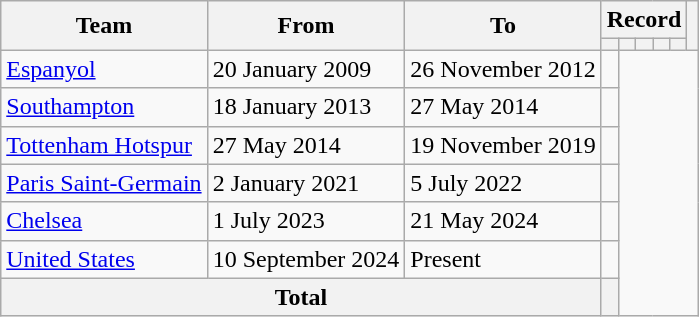<table class="wikitable" style="text-align: center;">
<tr>
<th rowspan=2>Team</th>
<th rowspan=2>From</th>
<th rowspan=2>To</th>
<th colspan=5>Record</th>
<th rowspan=2></th>
</tr>
<tr>
<th></th>
<th></th>
<th></th>
<th></th>
<th></th>
</tr>
<tr>
<td align=left><a href='#'>Espanyol</a></td>
<td align=left>20 January 2009</td>
<td align=left>26 November 2012<br></td>
<td></td>
</tr>
<tr>
<td align=left><a href='#'>Southampton</a></td>
<td align=left>18 January 2013</td>
<td align=left>27 May 2014<br></td>
<td></td>
</tr>
<tr>
<td align=left><a href='#'>Tottenham Hotspur</a></td>
<td align=left>27 May 2014</td>
<td align=left>19 November 2019<br></td>
<td></td>
</tr>
<tr>
<td align=left><a href='#'>Paris Saint-Germain</a></td>
<td align=left>2 January 2021</td>
<td align=left>5 July 2022<br></td>
<td></td>
</tr>
<tr>
<td align=left><a href='#'>Chelsea</a></td>
<td align=left>1 July 2023</td>
<td align=left>21 May 2024<br></td>
<td></td>
</tr>
<tr>
<td align=left><a href='#'>United States</a></td>
<td align=left>10 September 2024</td>
<td align=left>Present<br></td>
<td></td>
</tr>
<tr>
<th colspan="3">Total<br></th>
<th></th>
</tr>
</table>
